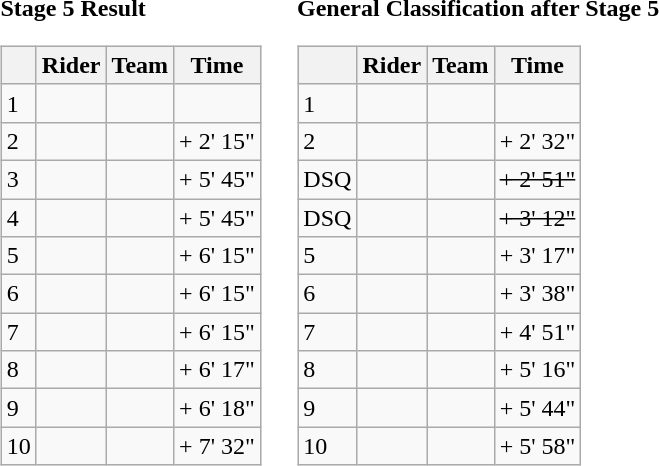<table>
<tr>
<td><strong>Stage 5 Result</strong><br><table class="wikitable">
<tr>
<th></th>
<th>Rider</th>
<th>Team</th>
<th>Time</th>
</tr>
<tr>
<td>1</td>
<td></td>
<td></td>
<td align="right"></td>
</tr>
<tr>
<td>2</td>
<td></td>
<td></td>
<td align="right">+ 2' 15"</td>
</tr>
<tr>
<td>3</td>
<td></td>
<td></td>
<td align="right">+ 5' 45"</td>
</tr>
<tr>
<td>4</td>
<td></td>
<td></td>
<td align="right">+ 5' 45"</td>
</tr>
<tr>
<td>5</td>
<td></td>
<td></td>
<td align="right">+ 6' 15"</td>
</tr>
<tr>
<td>6</td>
<td></td>
<td></td>
<td align="right">+ 6' 15"</td>
</tr>
<tr>
<td>7</td>
<td></td>
<td></td>
<td align="right">+ 6' 15"</td>
</tr>
<tr>
<td>8</td>
<td></td>
<td></td>
<td align="right">+ 6' 17"</td>
</tr>
<tr>
<td>9</td>
<td></td>
<td></td>
<td align="right">+ 6' 18"</td>
</tr>
<tr>
<td>10</td>
<td></td>
<td></td>
<td align="right">+ 7' 32"</td>
</tr>
</table>
</td>
<td></td>
<td><strong>General Classification after Stage 5</strong><br><table class="wikitable">
<tr>
<th></th>
<th>Rider</th>
<th>Team</th>
<th>Time</th>
</tr>
<tr>
<td>1</td>
<td> </td>
<td></td>
<td align="right"></td>
</tr>
<tr>
<td>2</td>
<td></td>
<td></td>
<td align="right">+ 2' 32"</td>
</tr>
<tr>
<td>DSQ</td>
<td><s></s> </td>
<td><s></s></td>
<td align="right"><s>+ 2' 51"</s></td>
</tr>
<tr>
<td>DSQ</td>
<td><s></s></td>
<td><s></s></td>
<td align="right"><s>+ 3' 12"</s></td>
</tr>
<tr>
<td>5</td>
<td> </td>
<td></td>
<td align="right">+ 3' 17"</td>
</tr>
<tr>
<td>6</td>
<td> </td>
<td></td>
<td align="right">+ 3' 38"</td>
</tr>
<tr>
<td>7</td>
<td></td>
<td></td>
<td align="right">+ 4' 51"</td>
</tr>
<tr>
<td>8</td>
<td> </td>
<td></td>
<td align="right">+ 5' 16"</td>
</tr>
<tr>
<td>9</td>
<td></td>
<td></td>
<td align="right">+ 5' 44"</td>
</tr>
<tr>
<td>10</td>
<td></td>
<td></td>
<td align="right">+ 5' 58"</td>
</tr>
</table>
</td>
</tr>
</table>
